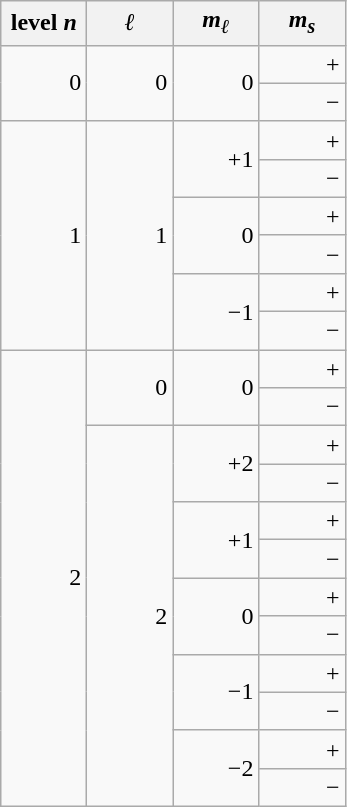<table class="wikitable">
<tr>
<th width=50>level <em>n</em></th>
<th width=50><em>ℓ</em></th>
<th width=50><em>m<sub>ℓ</sub></em></th>
<th width=50><em>m<sub>s</sub></em></th>
</tr>
<tr align=right>
<td rowspan=2>0</td>
<td rowspan=2>0</td>
<td rowspan=2>0</td>
<td>+</td>
</tr>
<tr align=right>
<td>−</td>
</tr>
<tr align=right>
<td rowspan=6>1</td>
<td rowspan=6>1</td>
<td rowspan=2>+1</td>
<td>+</td>
</tr>
<tr align=right>
<td>−</td>
</tr>
<tr align=right>
<td rowspan=2>0</td>
<td>+</td>
</tr>
<tr align=right>
<td>−</td>
</tr>
<tr align=right>
<td rowspan=2>−1</td>
<td>+</td>
</tr>
<tr align=right>
<td>−</td>
</tr>
<tr align=right>
<td rowspan=12>2</td>
<td rowspan=2>0</td>
<td rowspan=2>0</td>
<td>+</td>
</tr>
<tr align=right>
<td>−</td>
</tr>
<tr align=right>
<td rowspan=10>2</td>
<td rowspan=2>+2</td>
<td>+</td>
</tr>
<tr align=right>
<td>−</td>
</tr>
<tr align=right>
<td rowspan=2>+1</td>
<td>+</td>
</tr>
<tr align=right>
<td>−</td>
</tr>
<tr align=right>
<td rowspan=2>0</td>
<td>+</td>
</tr>
<tr align=right>
<td>−</td>
</tr>
<tr align=right>
<td rowspan=2>−1</td>
<td>+</td>
</tr>
<tr align=right>
<td>−</td>
</tr>
<tr align=right>
<td rowspan=2>−2</td>
<td>+</td>
</tr>
<tr align=right>
<td>−</td>
</tr>
</table>
